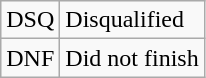<table class="wikitable">
<tr>
<td style="text-align:center;">DSQ</td>
<td>Disqualified</td>
</tr>
<tr>
<td style="text-align:center;">DNF</td>
<td>Did not finish</td>
</tr>
</table>
